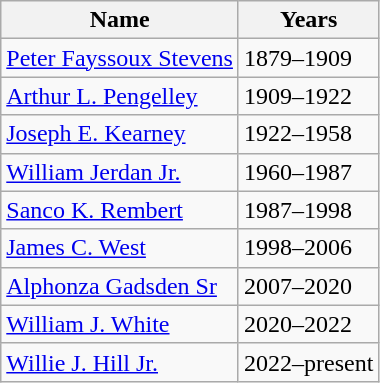<table class="wikitable">
<tr>
<th>Name</th>
<th>Years</th>
</tr>
<tr>
<td><a href='#'>Peter Fayssoux Stevens</a></td>
<td>1879–1909</td>
</tr>
<tr>
<td><a href='#'>Arthur L. Pengelley</a></td>
<td>1909–1922</td>
</tr>
<tr>
<td><a href='#'>Joseph E. Kearney</a></td>
<td>1922–1958</td>
</tr>
<tr>
<td><a href='#'>William Jerdan Jr.</a></td>
<td>1960–1987</td>
</tr>
<tr>
<td><a href='#'>Sanco K. Rembert</a></td>
<td>1987–1998</td>
</tr>
<tr>
<td><a href='#'>James C. West</a></td>
<td>1998–2006</td>
</tr>
<tr>
<td><a href='#'>Alphonza Gadsden Sr</a></td>
<td>2007–2020</td>
</tr>
<tr>
<td><a href='#'>William J. White</a></td>
<td>2020–2022</td>
</tr>
<tr>
<td><a href='#'>Willie J. Hill Jr.</a></td>
<td>2022–present</td>
</tr>
</table>
